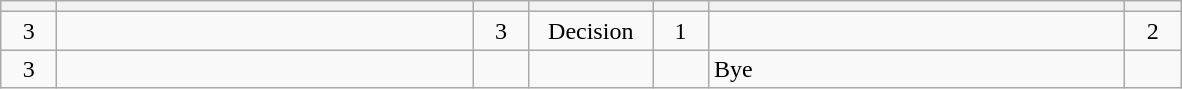<table class="wikitable" style="text-align: center;">
<tr>
<th width=30></th>
<th width=270></th>
<th width=30></th>
<th width=75></th>
<th width=30></th>
<th width=270></th>
<th width=30></th>
</tr>
<tr>
<td>3</td>
<td align=left></td>
<td>3</td>
<td>Decision</td>
<td>1</td>
<td align=left><strong></strong></td>
<td>2</td>
</tr>
<tr>
<td>3</td>
<td align=left><strong></strong></td>
<td></td>
<td></td>
<td></td>
<td align=left>Bye</td>
<td></td>
</tr>
</table>
